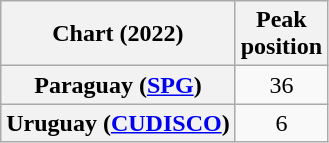<table class="wikitable sortable plainrowheaders" style="text-align:center">
<tr>
<th scope="col">Chart (2022)</th>
<th scope="col">Peak<br>position</th>
</tr>
<tr>
<th scope="row">Paraguay (<a href='#'>SPG</a>)</th>
<td>36</td>
</tr>
<tr>
<th scope="row">Uruguay (<a href='#'>CUDISCO</a>)</th>
<td>6</td>
</tr>
</table>
